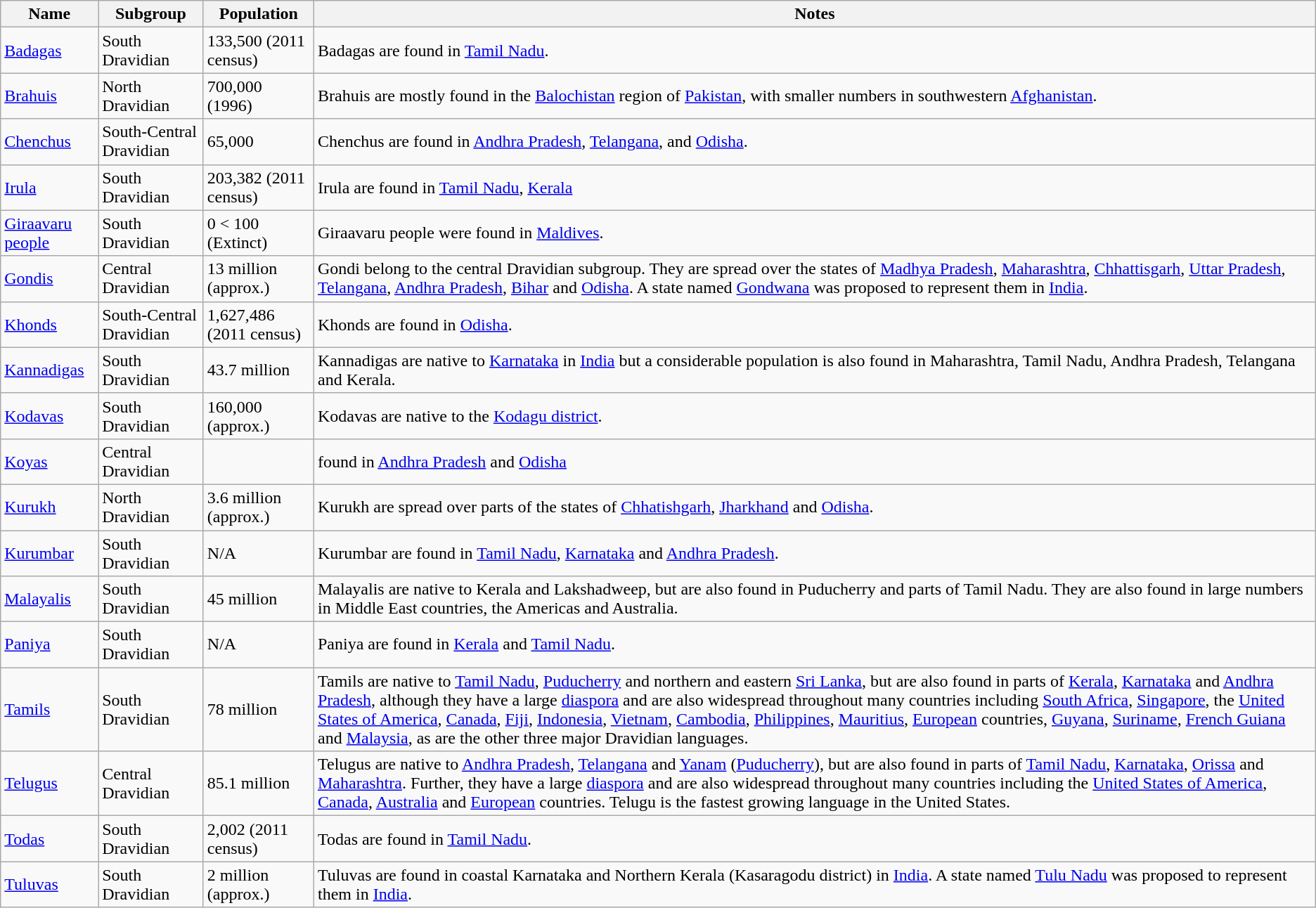<table class="wikitable sortable">
<tr>
<th>Name</th>
<th>Subgroup</th>
<th data-sort-type="number">Population</th>
<th class="unsortable">Notes</th>
</tr>
<tr>
<td><a href='#'>Badagas</a></td>
<td>South Dravidian</td>
<td>133,500 (2011 census)</td>
<td>Badagas are found in <a href='#'>Tamil Nadu</a>.</td>
</tr>
<tr>
<td><a href='#'>Brahuis</a></td>
<td>North Dravidian</td>
<td>700,000 (1996)</td>
<td>Brahuis are mostly found in the <a href='#'>Balochistan</a> region of <a href='#'>Pakistan</a>, with smaller numbers in southwestern <a href='#'>Afghanistan</a>.</td>
</tr>
<tr>
<td><a href='#'>Chenchus</a></td>
<td>South-Central Dravidian</td>
<td>65,000</td>
<td>Chenchus are found in <a href='#'>Andhra Pradesh</a>, <a href='#'>Telangana</a>, and <a href='#'>Odisha</a>.</td>
</tr>
<tr>
<td><a href='#'>Irula</a></td>
<td>South Dravidian</td>
<td>203,382 (2011 census)</td>
<td>Irula are found in <a href='#'>Tamil Nadu</a>, <a href='#'>Kerala</a></td>
</tr>
<tr>
<td><a href='#'>Giraavaru people</a></td>
<td>South Dravidian</td>
<td>0 < 100 (Extinct)</td>
<td>Giraavaru people were found in <a href='#'>Maldives</a>.</td>
</tr>
<tr>
<td><a href='#'>Gondis</a></td>
<td>Central Dravidian</td>
<td data-sort-value="13,000,000">13 million (approx.)</td>
<td>Gondi belong to the central Dravidian subgroup. They are spread over the states of <a href='#'>Madhya Pradesh</a>, <a href='#'>Maharashtra</a>, <a href='#'>Chhattisgarh</a>, <a href='#'>Uttar Pradesh</a>, <a href='#'>Telangana</a>, <a href='#'>Andhra Pradesh</a>, <a href='#'>Bihar</a> and <a href='#'>Odisha</a>. A state named <a href='#'>Gondwana</a> was proposed to represent them in <a href='#'>India</a>.</td>
</tr>
<tr>
<td><a href='#'>Khonds</a></td>
<td>South-Central Dravidian</td>
<td>1,627,486 (2011 census)</td>
<td>Khonds are found in <a href='#'>Odisha</a>.</td>
</tr>
<tr>
<td><a href='#'>Kannadigas</a></td>
<td>South Dravidian</td>
<td data-sort-value="43,700,000">43.7 million</td>
<td>Kannadigas are native to <a href='#'>Karnataka</a> in <a href='#'>India</a> but a considerable population is also found in Maharashtra, Tamil Nadu, Andhra Pradesh, Telangana and Kerala.</td>
</tr>
<tr>
<td><a href='#'>Kodavas</a></td>
<td>South Dravidian</td>
<td>160,000 (approx.)</td>
<td>Kodavas are native to the <a href='#'>Kodagu district</a>.</td>
</tr>
<tr>
<td><a href='#'>Koyas</a></td>
<td>Central Dravidian</td>
<td></td>
<td>found in <a href='#'>Andhra Pradesh</a> and <a href='#'>Odisha</a></td>
</tr>
<tr>
<td><a href='#'>Kurukh</a></td>
<td>North Dravidian</td>
<td data-sort-value="3,600,000">3.6 million (approx.)</td>
<td>Kurukh are spread over parts of the states of <a href='#'>Chhatishgarh</a>, <a href='#'>Jharkhand</a> and <a href='#'>Odisha</a>.</td>
</tr>
<tr>
<td><a href='#'>Kurumbar</a></td>
<td>South Dravidian</td>
<td>N/A</td>
<td>Kurumbar are found in <a href='#'>Tamil Nadu</a>, <a href='#'>Karnataka</a> and <a href='#'>Andhra Pradesh</a>.</td>
</tr>
<tr>
<td><a href='#'>Malayalis</a></td>
<td>South Dravidian</td>
<td data-sort-value="32,200,000">45 million</td>
<td>Malayalis are native to Kerala and Lakshadweep, but are also found in Puducherry and parts of Tamil Nadu. They are also found in large numbers in Middle East countries, the Americas and Australia.</td>
</tr>
<tr>
<td><a href='#'>Paniya</a></td>
<td>South Dravidian</td>
<td>N/A</td>
<td>Paniya are found in <a href='#'>Kerala</a> and <a href='#'>Tamil Nadu</a>.</td>
</tr>
<tr>
<td><a href='#'>Tamils</a></td>
<td>South Dravidian</td>
<td data-sort-value="78,000,000">78 million</td>
<td>Tamils are native to <a href='#'>Tamil Nadu</a>, <a href='#'>Puducherry</a> and northern and eastern <a href='#'>Sri Lanka</a>, but are also found in parts of <a href='#'>Kerala</a>, <a href='#'>Karnataka</a> and <a href='#'>Andhra Pradesh</a>, although they have a large <a href='#'>diaspora</a> and are also widespread throughout many countries including <a href='#'>South Africa</a>, <a href='#'>Singapore</a>, the <a href='#'>United States of America</a>, <a href='#'>Canada</a>, <a href='#'>Fiji</a>, <a href='#'>Indonesia</a>, <a href='#'>Vietnam</a>, <a href='#'>Cambodia</a>, <a href='#'>Philippines</a>, <a href='#'>Mauritius</a>, <a href='#'>European</a> countries, <a href='#'>Guyana</a>, <a href='#'>Suriname</a>, <a href='#'>French Guiana</a> and <a href='#'>Malaysia</a>, as are the other three major Dravidian languages.</td>
</tr>
<tr>
<td><a href='#'>Telugus</a></td>
<td>Central Dravidian</td>
<td data-sort-value="85,100,000">85.1 million</td>
<td>Telugus are native to <a href='#'>Andhra Pradesh</a>, <a href='#'>Telangana</a> and <a href='#'>Yanam</a> (<a href='#'>Puducherry</a>), but are also found in parts of <a href='#'>Tamil Nadu</a>, <a href='#'>Karnataka</a>, <a href='#'>Orissa</a> and <a href='#'>Maharashtra</a>. Further, they have a large <a href='#'>diaspora</a> and are also widespread throughout many countries including the <a href='#'>United States of America</a>, <a href='#'>Canada</a>, <a href='#'>Australia</a> and <a href='#'>European</a> countries. Telugu is the fastest growing language in the United States.</td>
</tr>
<tr>
<td><a href='#'>Todas</a></td>
<td>South Dravidian</td>
<td>2,002 (2011 census)</td>
<td>Todas are found in <a href='#'>Tamil Nadu</a>.</td>
</tr>
<tr>
<td><a href='#'>Tuluvas</a></td>
<td>South Dravidian</td>
<td data-sort-value="2,000,000">2 million (approx.)</td>
<td>Tuluvas are found in coastal Karnataka and Northern Kerala (Kasaragodu district) in <a href='#'>India</a>. A state named <a href='#'>Tulu Nadu</a> was proposed to represent them in <a href='#'>India</a>.</td>
</tr>
</table>
